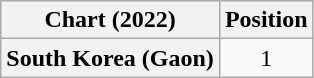<table class="wikitable plainrowheaders" style="text-align:center">
<tr>
<th scope="col">Chart (2022)</th>
<th scope="col">Position</th>
</tr>
<tr>
<th scope="row">South Korea (Gaon)</th>
<td>1</td>
</tr>
</table>
